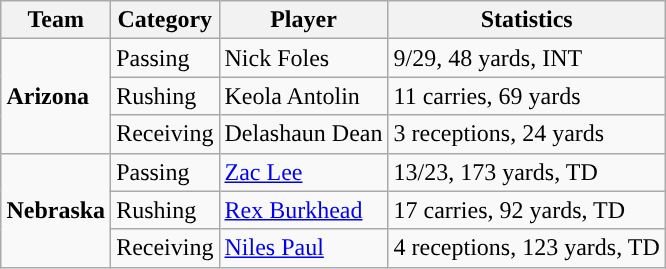<table class="wikitable" style="float: right;">
<tr>
<th>Team</th>
<th>Category</th>
<th>Player</th>
<th>Statistics</th>
</tr>
<tr>
<td rowspan=3><strong>Arizona</strong></td>
<td>Passing</td>
<td>Nick Foles</td>
<td>9/29, 48 yards, INT</td>
</tr>
<tr>
<td>Rushing</td>
<td>Keola Antolin</td>
<td>11 carries, 69 yards</td>
</tr>
<tr>
<td>Receiving</td>
<td>Delashaun Dean</td>
<td>3 receptions, 24 yards</td>
</tr>
<tr>
<td rowspan=3><strong>Nebraska</strong></td>
<td>Passing</td>
<td><a href='#'>Zac Lee</a></td>
<td>13/23, 173 yards, TD</td>
</tr>
<tr>
<td>Rushing</td>
<td><a href='#'>Rex Burkhead</a></td>
<td>17 carries, 92 yards, TD</td>
</tr>
<tr>
<td>Receiving</td>
<td><a href='#'>Niles Paul</a></td>
<td>4 receptions, 123 yards, TD</td>
</tr>
</table>
